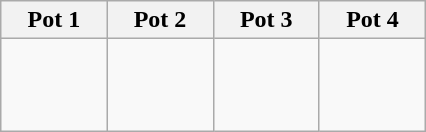<table class="wikitable">
<tr>
<th style="width:15%;">Pot 1</th>
<th style="width:15%;">Pot 2</th>
<th style="width:15%;">Pot 3</th>
<th style="width:15%;">Pot 4</th>
</tr>
<tr>
<td style="vertical-align: top;"><br><br><br></td>
<td style="vertical-align: top;"><br><br><br></td>
<td style="vertical-align: top;"><br><br><br></td>
<td style="vertical-align: top;"><br><br><br></td>
</tr>
</table>
